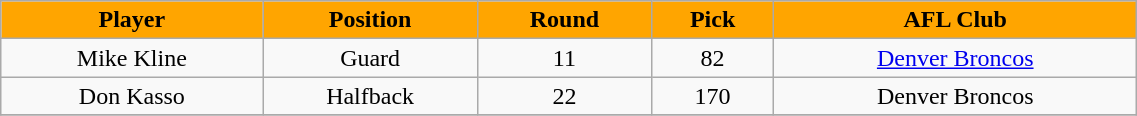<table class="wikitable" width="60%">
<tr align="center"  style="background:orange;color:black;">
<td><strong>Player</strong></td>
<td><strong>Position</strong></td>
<td><strong>Round</strong></td>
<td><strong>Pick</strong></td>
<td><strong>AFL Club</strong></td>
</tr>
<tr align="center" bgcolor="">
<td>Mike Kline</td>
<td>Guard</td>
<td>11</td>
<td>82</td>
<td><a href='#'>Denver Broncos</a></td>
</tr>
<tr align="center" bgcolor="">
<td>Don Kasso</td>
<td>Halfback</td>
<td>22</td>
<td>170</td>
<td>Denver Broncos</td>
</tr>
<tr align="center" bgcolor="">
</tr>
</table>
